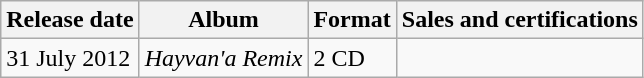<table class="wikitable">
<tr>
<th>Release date</th>
<th>Album</th>
<th>Format</th>
<th>Sales and certifications</th>
</tr>
<tr>
<td>31 July 2012</td>
<td><em>Hayvan'a Remix</em></td>
<td>2 CD</td>
<td></td>
</tr>
</table>
